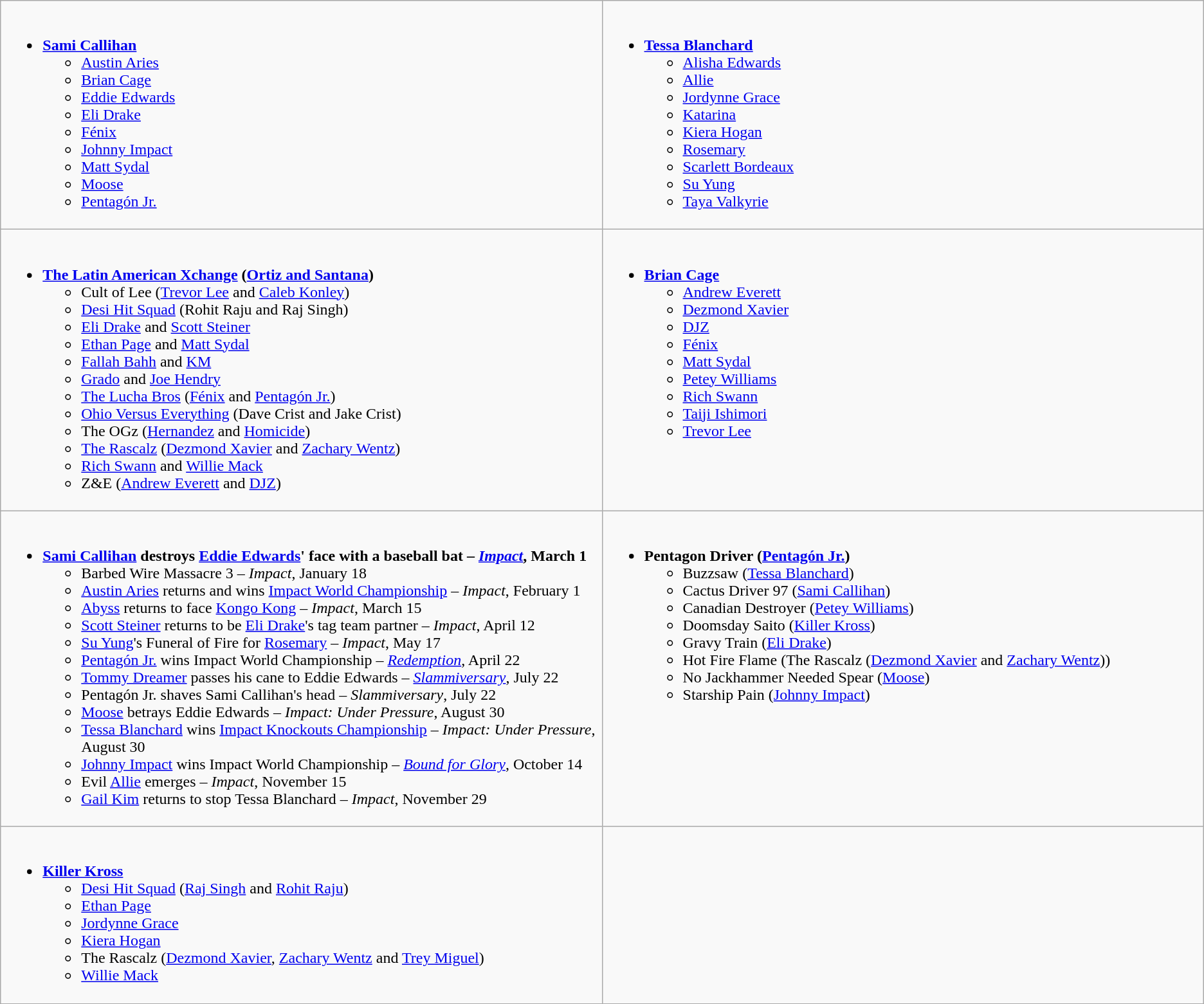<table class="wikitable">
<tr>
<td style="vertical-align:top;" width="50%"><br><ul><li><strong><a href='#'>Sami Callihan</a></strong><ul><li><a href='#'>Austin Aries</a></li><li><a href='#'>Brian Cage</a></li><li><a href='#'>Eddie Edwards</a></li><li><a href='#'>Eli Drake</a></li><li><a href='#'>Fénix</a></li><li><a href='#'>Johnny Impact</a></li><li><a href='#'>Matt Sydal</a></li><li><a href='#'>Moose</a></li><li><a href='#'>Pentagón Jr.</a></li></ul></li></ul></td>
<td style="vertical-align:top;" width="50%"><br><ul><li><strong><a href='#'>Tessa Blanchard</a></strong><ul><li><a href='#'>Alisha Edwards</a></li><li><a href='#'>Allie</a></li><li><a href='#'>Jordynne Grace</a></li><li><a href='#'>Katarina</a></li><li><a href='#'>Kiera Hogan</a></li><li><a href='#'>Rosemary</a></li><li><a href='#'>Scarlett Bordeaux</a></li><li><a href='#'>Su Yung</a></li><li><a href='#'>Taya Valkyrie</a></li></ul></li></ul></td>
</tr>
<tr>
<td style="vertical-align:top;" width="50%"><br><ul><li><strong><a href='#'>The Latin American Xchange</a> (<a href='#'>Ortiz and Santana</a>)</strong><ul><li>Cult of Lee (<a href='#'>Trevor Lee</a> and <a href='#'>Caleb Konley</a>)</li><li><a href='#'>Desi Hit Squad</a> (Rohit Raju and Raj Singh)</li><li><a href='#'>Eli Drake</a> and <a href='#'>Scott Steiner</a></li><li><a href='#'>Ethan Page</a> and <a href='#'>Matt Sydal</a></li><li><a href='#'>Fallah Bahh</a> and <a href='#'>KM</a></li><li><a href='#'>Grado</a> and <a href='#'>Joe Hendry</a></li><li><a href='#'>The Lucha Bros</a> (<a href='#'>Fénix</a> and <a href='#'>Pentagón Jr.</a>)</li><li><a href='#'>Ohio Versus Everything</a> (Dave Crist and Jake Crist)</li><li>The OGz (<a href='#'>Hernandez</a> and <a href='#'>Homicide</a>)</li><li><a href='#'>The Rascalz</a> (<a href='#'>Dezmond Xavier</a> and <a href='#'>Zachary Wentz</a>)</li><li><a href='#'>Rich Swann</a> and <a href='#'>Willie Mack</a></li><li>Z&E (<a href='#'>Andrew Everett</a> and <a href='#'>DJZ</a>)</li></ul></li></ul></td>
<td style="vertical-align:top;" width="50%"><br><ul><li><strong><a href='#'>Brian Cage</a></strong><ul><li><a href='#'>Andrew Everett</a></li><li><a href='#'>Dezmond Xavier</a></li><li><a href='#'>DJZ</a></li><li><a href='#'>Fénix</a></li><li><a href='#'>Matt Sydal</a></li><li><a href='#'>Petey Williams</a></li><li><a href='#'>Rich Swann</a></li><li><a href='#'>Taiji Ishimori</a></li><li><a href='#'>Trevor Lee</a></li></ul></li></ul></td>
</tr>
<tr>
<td style="vertical-align:top;" width="50%"><br><ul><li><strong><a href='#'>Sami Callihan</a> destroys <a href='#'>Eddie Edwards</a>' face with a baseball bat – <em><a href='#'>Impact</a></em>, March 1</strong><ul><li>Barbed Wire Massacre 3 – <em>Impact</em>, January 18</li><li><a href='#'>Austin Aries</a> returns and wins <a href='#'>Impact World Championship</a> – <em>Impact</em>, February 1</li><li><a href='#'>Abyss</a> returns to face <a href='#'>Kongo Kong</a> – <em>Impact</em>, March 15</li><li><a href='#'>Scott Steiner</a> returns to be <a href='#'>Eli Drake</a>'s tag team partner – <em>Impact</em>, April 12</li><li><a href='#'>Su Yung</a>'s Funeral of Fire for <a href='#'>Rosemary</a> – <em>Impact</em>, May 17</li><li><a href='#'>Pentagón Jr.</a> wins Impact World Championship – <em><a href='#'>Redemption</a></em>, April 22</li><li><a href='#'>Tommy Dreamer</a> passes his cane to Eddie Edwards – <em><a href='#'>Slammiversary</a></em>, July 22</li><li>Pentagón Jr. shaves Sami Callihan's head – <em>Slammiversary</em>, July 22</li><li><a href='#'>Moose</a> betrays Eddie Edwards – <em>Impact: Under Pressure</em>, August 30</li><li><a href='#'>Tessa Blanchard</a> wins <a href='#'>Impact Knockouts Championship</a> – <em>Impact: Under Pressure</em>, August 30</li><li><a href='#'>Johnny Impact</a> wins Impact World Championship – <em><a href='#'>Bound for Glory</a></em>, October 14</li><li>Evil <a href='#'>Allie</a> emerges – <em>Impact</em>, November 15</li><li><a href='#'>Gail Kim</a> returns to stop Tessa Blanchard – <em>Impact</em>, November 29</li></ul></li></ul></td>
<td style="vertical-align:top;" width="50%"><br><ul><li><strong>Pentagon Driver (<a href='#'>Pentagón Jr.</a>)</strong><ul><li>Buzzsaw (<a href='#'>Tessa Blanchard</a>)</li><li>Cactus Driver 97 (<a href='#'>Sami Callihan</a>)</li><li>Canadian Destroyer (<a href='#'>Petey Williams</a>)</li><li>Doomsday Saito (<a href='#'>Killer Kross</a>)</li><li>Gravy Train (<a href='#'>Eli Drake</a>)</li><li>Hot Fire Flame (The Rascalz (<a href='#'>Dezmond Xavier</a> and <a href='#'>Zachary Wentz</a>))</li><li>No Jackhammer Needed Spear (<a href='#'>Moose</a>)</li><li>Starship Pain (<a href='#'>Johnny Impact</a>)</li></ul></li></ul></td>
</tr>
<tr>
<td style="vertical-align:top;" width="50%"><br><ul><li><strong><a href='#'>Killer Kross</a></strong><ul><li><a href='#'>Desi Hit Squad</a> (<a href='#'>Raj Singh</a> and <a href='#'>Rohit Raju</a>)</li><li><a href='#'>Ethan Page</a></li><li><a href='#'>Jordynne Grace</a></li><li><a href='#'>Kiera Hogan</a></li><li>The Rascalz (<a href='#'>Dezmond Xavier</a>, <a href='#'>Zachary Wentz</a> and <a href='#'>Trey Miguel</a>)</li><li><a href='#'>Willie Mack</a></li></ul></li></ul></td>
</tr>
</table>
